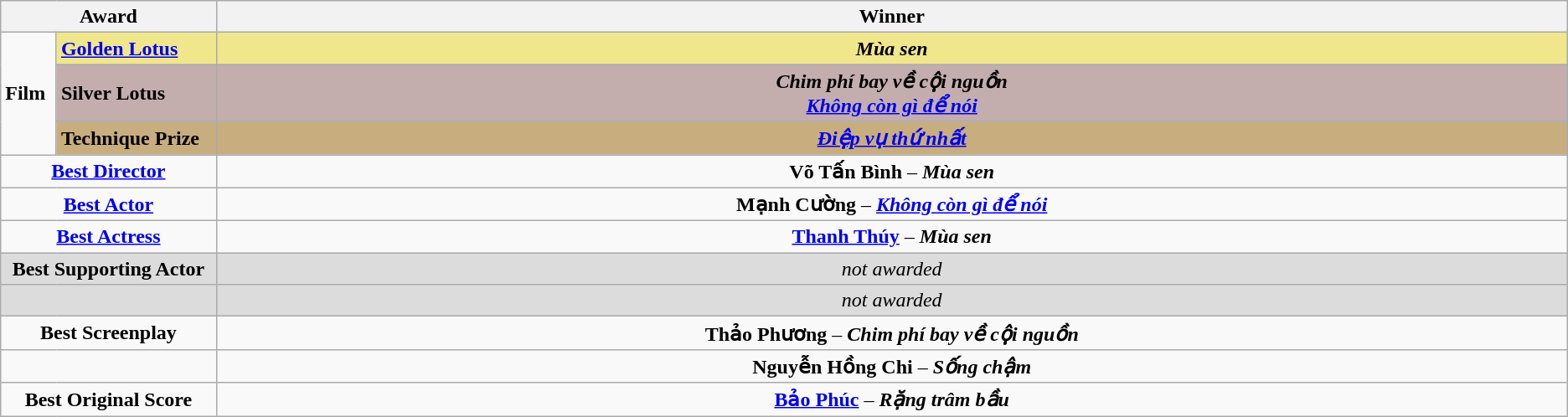<table class=wikitable>
<tr>
<th width="12%" colspan="2">Award</th>
<th width="76%">Winner</th>
</tr>
<tr>
<td rowspan="3"><strong>Film</strong></td>
<td style="background:#F0E68C"><strong><a href='#'>Golden Lotus</a></strong></td>
<td style="background:#F0E68C" align=center><strong><em>Mùa sen</em></strong></td>
</tr>
<tr>
<td style="background:#C4AEAD"><strong>Silver Lotus</strong></td>
<td style="background:#C4AEAD" align=center><strong><em>Chim phí bay về cội nguồn</em></strong><br><strong><em><a href='#'>Không còn gì để nói</a></em></strong></td>
</tr>
<tr>
<td style="background:#C8AD7F"><strong>Technique Prize</strong></td>
<td style="background:#C8AD7F" align=center><strong><em><a href='#'>Điệp vụ thứ nhất</a></em></strong></td>
</tr>
<tr>
<td colspan="2" align=center><strong><a href='#'>Best Director</a></strong></td>
<td align=center><strong>Võ Tấn Bình</strong> – <strong><em>Mùa sen</em></strong></td>
</tr>
<tr>
<td colspan="2" align=center><strong><a href='#'>Best Actor</a></strong></td>
<td align=center><strong>Mạnh Cường</strong> – <strong><em><a href='#'>Không còn gì để nói</a></em></strong></td>
</tr>
<tr>
<td colspan="2" align=center><strong><a href='#'>Best Actress</a></strong></td>
<td align=center><strong><a href='#'>Thanh Thúy</a></strong> – <strong><em>Mùa sen</em></strong></td>
</tr>
<tr>
<td colspan="2" align=center style="background:#DCDCDC"><strong>Best Supporting Actor</strong></td>
<td align=center style="background:#DCDCDC"><em>not awarded</em></td>
</tr>
<tr>
<td colspan="2" align=center style="background:#DCDCDC"><strong></strong></td>
<td align=center style="background:#DCDCDC"><em>not awarded</em></td>
</tr>
<tr>
<td colspan="2" align=center><strong>Best Screenplay</strong></td>
<td align=center><strong>Thảo Phương</strong> – <strong><em>Chim phí bay về cội nguồn</em></strong></td>
</tr>
<tr>
<td colspan="2" align=center><strong></strong></td>
<td align=center><strong>Nguyễn Hồng Chi</strong> – <strong><em>Sống chậm</em></strong></td>
</tr>
<tr>
<td colspan="2" align=center><strong>Best Original Score</strong></td>
<td align=center><strong><a href='#'>Bảo Phúc</a></strong> – <strong><em>Rặng trâm bầu</em></strong></td>
</tr>
</table>
